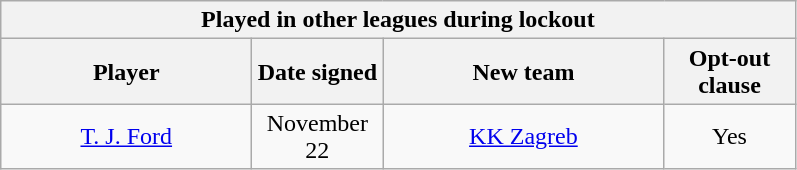<table class="wikitable" style="text-align:center">
<tr>
<th colspan=4>Played in other leagues during lockout</th>
</tr>
<tr>
<th style="width:160px">Player</th>
<th style="width:80px">Date signed</th>
<th style="width:180px">New team</th>
<th style="width:80px">Opt-out clause</th>
</tr>
<tr>
<td><a href='#'>T. J. Ford</a></td>
<td>November 22</td>
<td><a href='#'>KK Zagreb</a> </td>
<td>Yes</td>
</tr>
</table>
